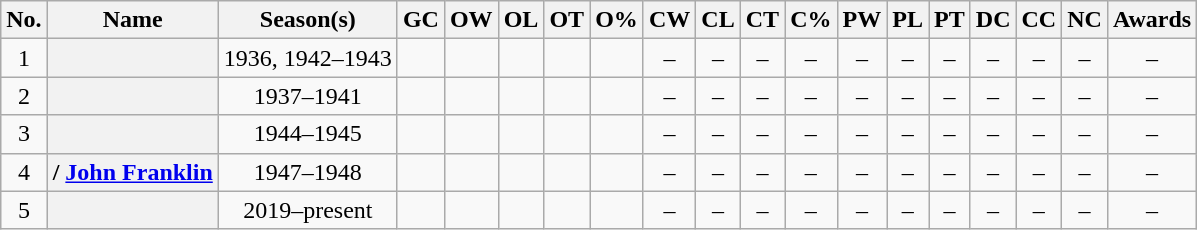<table class="wikitable sortable plainrowheaders" style="text-align:center">
<tr>
<th scope="col" class="unsortable">No.</th>
<th scope="col">Name</th>
<th scope="col">Season(s)</th>
<th scope="col">GC</th>
<th scope="col">OW</th>
<th scope="col">OL</th>
<th scope="col">OT</th>
<th scope="col">O%</th>
<th scope="col">CW</th>
<th scope="col">CL</th>
<th scope="col">CT</th>
<th scope="col">C%</th>
<th scope="col">PW</th>
<th scope="col">PL</th>
<th scope="col">PT</th>
<th scope="col">DC</th>
<th scope="col">CC</th>
<th scope="col">NC</th>
<th scope="col" class="unsortable">Awards</th>
</tr>
<tr>
<td>1</td>
<th scope="row"></th>
<td>1936, 1942–1943</td>
<td></td>
<td></td>
<td></td>
<td></td>
<td></td>
<td>–</td>
<td>–</td>
<td>–</td>
<td>–</td>
<td>–</td>
<td>–</td>
<td>–</td>
<td>–</td>
<td>–</td>
<td>–</td>
<td>–</td>
</tr>
<tr>
<td>2</td>
<th scope="row"></th>
<td>1937–1941</td>
<td></td>
<td></td>
<td></td>
<td></td>
<td></td>
<td>–</td>
<td>–</td>
<td>–</td>
<td>–</td>
<td>–</td>
<td>–</td>
<td>–</td>
<td>–</td>
<td>–</td>
<td>–</td>
<td>–</td>
</tr>
<tr>
<td>3</td>
<th scope="row"></th>
<td>1944–1945</td>
<td></td>
<td></td>
<td></td>
<td></td>
<td></td>
<td>–</td>
<td>–</td>
<td>–</td>
<td>–</td>
<td>–</td>
<td>–</td>
<td>–</td>
<td>–</td>
<td>–</td>
<td>–</td>
<td>–</td>
</tr>
<tr>
<td>4</td>
<th scope="row"> / <a href='#'>John Franklin</a></th>
<td>1947–1948</td>
<td></td>
<td></td>
<td></td>
<td></td>
<td></td>
<td>–</td>
<td>–</td>
<td>–</td>
<td>–</td>
<td>–</td>
<td>–</td>
<td>–</td>
<td>–</td>
<td>–</td>
<td>–</td>
<td>–</td>
</tr>
<tr>
<td>5</td>
<th scope="row"></th>
<td>2019–present</td>
<td></td>
<td></td>
<td></td>
<td></td>
<td></td>
<td>–</td>
<td>–</td>
<td>–</td>
<td>–</td>
<td>–</td>
<td>–</td>
<td>–</td>
<td>–</td>
<td>–</td>
<td>–</td>
<td>–</td>
</tr>
</table>
